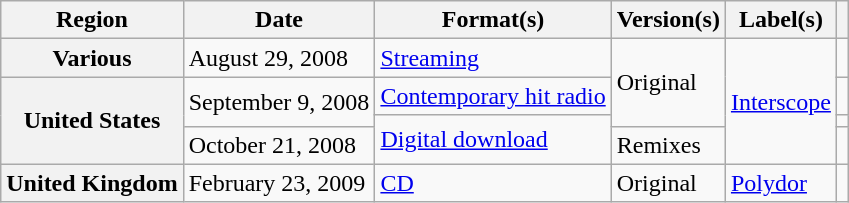<table class="wikitable plainrowheaders">
<tr>
<th scope="col">Region</th>
<th scope="col">Date</th>
<th scope="col">Format(s)</th>
<th scope="col">Version(s)</th>
<th scope="col">Label(s)</th>
<th scope="col"></th>
</tr>
<tr>
<th scope="row">Various</th>
<td>August 29, 2008</td>
<td><a href='#'>Streaming</a></td>
<td rowspan="3">Original</td>
<td rowspan="4"><a href='#'>Interscope</a></td>
<td></td>
</tr>
<tr>
<th scope="row" rowspan="3">United States</th>
<td rowspan="2">September 9, 2008</td>
<td><a href='#'>Contemporary hit radio</a></td>
<td></td>
</tr>
<tr>
<td rowspan="2"><a href='#'>Digital download</a></td>
<td></td>
</tr>
<tr>
<td>October 21, 2008</td>
<td>Remixes</td>
<td></td>
</tr>
<tr>
<th scope="row">United Kingdom</th>
<td>February 23, 2009</td>
<td><a href='#'>CD</a></td>
<td>Original</td>
<td><a href='#'>Polydor</a></td>
<td></td>
</tr>
</table>
